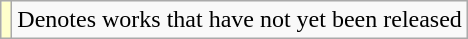<table class="wikitable">
<tr>
<td style="background:#FFFFCC;"></td>
<td>Denotes works that have not yet been released</td>
</tr>
</table>
